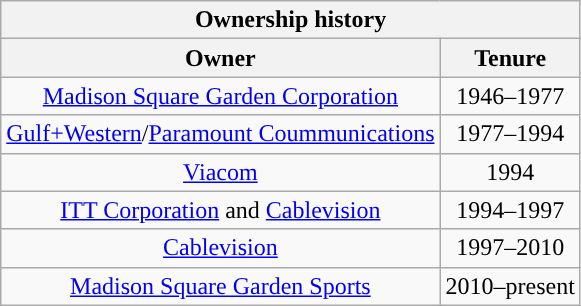<table class="wikitable" style="text-align:center">
<tr>
<th colspan="2">Ownership history</th>
</tr>
<tr>
<th>Owner</th>
<th>Tenure</th>
</tr>
<tr>
<td><a href='#'>Madison Square Garden Corporation</a></td>
<td>1946–1977</td>
</tr>
<tr>
<td><a href='#'>Gulf+Western</a>/<a href='#'>Paramount Coummunications</a></td>
<td>1977–1994</td>
</tr>
<tr>
<td><a href='#'>Viacom</a></td>
<td>1994</td>
</tr>
<tr>
<td><a href='#'>ITT Corporation</a> and <a href='#'>Cablevision</a></td>
<td>1994–1997</td>
</tr>
<tr>
<td><a href='#'>Cablevision</a></td>
<td>1997–2010</td>
</tr>
<tr>
<td><a href='#'>Madison Square Garden Sports</a></td>
<td>2010–present </td>
</tr>
</table>
